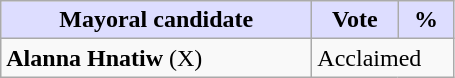<table class="wikitable">
<tr>
<th style="background:#ddf; width:200px;">Mayoral candidate</th>
<th style="background:#ddf; width:50px;">Vote</th>
<th style="background:#ddf; width:30px;">%</th>
</tr>
<tr>
<td><strong>Alanna Hnatiw</strong> (X)</td>
<td colspan="2">Acclaimed</td>
</tr>
</table>
